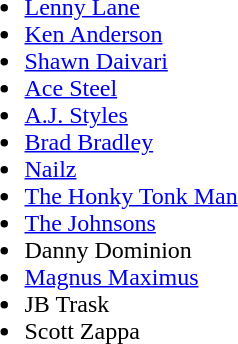<table>
<tr>
<td valign=top><br><ul><li><a href='#'>Lenny Lane</a></li><li><a href='#'>Ken Anderson</a></li><li><a href='#'>Shawn Daivari</a></li><li><a href='#'>Ace Steel</a></li><li><a href='#'>A.J. Styles</a></li><li><a href='#'>Brad Bradley</a></li><li><a href='#'>Nailz</a></li><li><a href='#'>The Honky Tonk Man</a></li><li><a href='#'>The Johnsons</a></li><li>Danny Dominion</li><li><a href='#'>Magnus Maximus</a></li><li>JB Trask</li><li>Scott Zappa</li></ul></td>
</tr>
</table>
